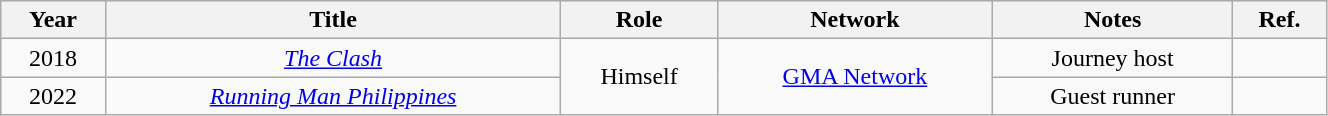<table class="wikitable"  style="text-align:center; width:70%;">
<tr>
<th>Year</th>
<th>Title</th>
<th>Role</th>
<th>Network</th>
<th>Notes</th>
<th>Ref.</th>
</tr>
<tr>
<td>2018</td>
<td><em><a href='#'>The Clash</a></em></td>
<td rowspan=2>Himself</td>
<td rowspan=2><a href='#'>GMA Network</a></td>
<td>Journey host</td>
<td></td>
</tr>
<tr>
<td>2022</td>
<td><em><a href='#'>Running Man Philippines</a></em></td>
<td>Guest runner</td>
<td></td>
</tr>
</table>
